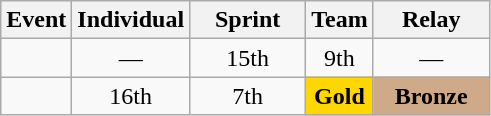<table class="wikitable" style="text-align: center;">
<tr ">
<th>Event</th>
<th style="width:70px;">Individual</th>
<th style="width:70px;">Sprint</th>
<th>Team</th>
<th style="width:70px;">Relay</th>
</tr>
<tr>
<td align=left></td>
<td>—</td>
<td>15th</td>
<td>9th</td>
<td>—</td>
</tr>
<tr>
<td align=left></td>
<td>16th</td>
<td>7th</td>
<td style="background:gold;"><strong>Gold</strong></td>
<td style="background:#cfaa88;"><strong>Bronze</strong></td>
</tr>
</table>
